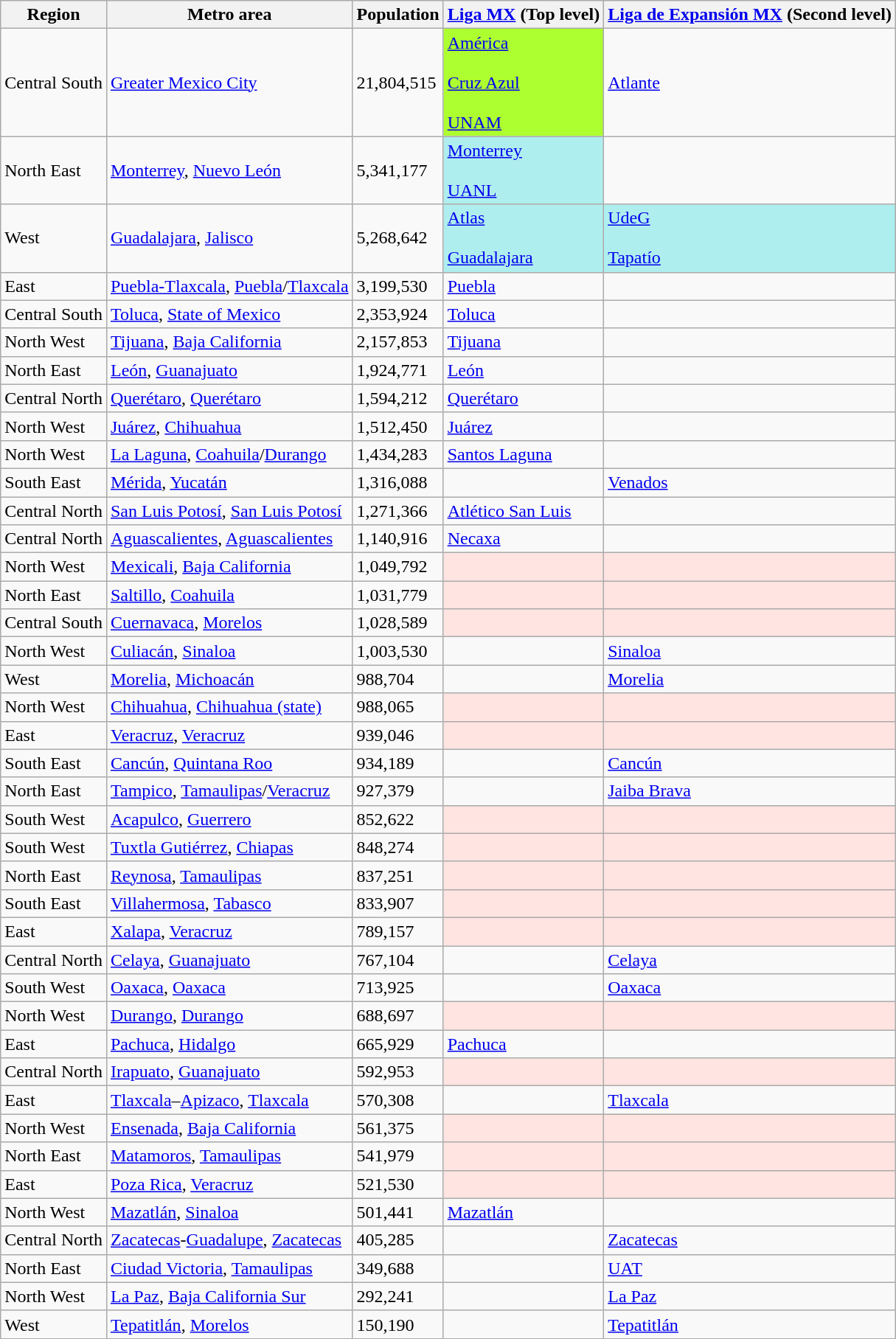<table class="wikitable sortable">
<tr>
<th><strong>Region</strong></th>
<th><strong>Metro area</strong></th>
<th><strong>Population</strong></th>
<th><strong><a href='#'>Liga MX</a> (Top level)</strong></th>
<th><strong><a href='#'>Liga de Expansión MX</a> (Second level)</strong></th>
</tr>
<tr>
<td>Central South</td>
<td><a href='#'>Greater Mexico City</a></td>
<td>21,804,515</td>
<td bgcolor=#ADFF2F><a href='#'>América</a><br><br><a href='#'>Cruz Azul</a><br><br><a href='#'>UNAM</a></td>
<td><a href='#'>Atlante</a></td>
</tr>
<tr>
<td>North East</td>
<td><a href='#'>Monterrey</a>, <a href='#'>Nuevo León</a></td>
<td>5,341,177</td>
<td bgcolor=#AFEEEE><a href='#'>Monterrey</a><br><br><a href='#'>UANL</a></td>
<td></td>
</tr>
<tr>
<td>West</td>
<td><a href='#'>Guadalajara</a>, <a href='#'>Jalisco</a></td>
<td>5,268,642</td>
<td bgcolor=#AFEEEE><a href='#'>Atlas</a><br><br><a href='#'>Guadalajara</a></td>
<td bgcolor=#AFEEEE><a href='#'>UdeG</a><br><br><a href='#'>Tapatío</a></td>
</tr>
<tr>
<td>East</td>
<td><a href='#'>Puebla-Tlaxcala</a>, <a href='#'>Puebla</a>/<a href='#'>Tlaxcala</a></td>
<td>3,199,530</td>
<td><a href='#'>Puebla</a></td>
<td></td>
</tr>
<tr>
<td>Central South</td>
<td><a href='#'>Toluca</a>, <a href='#'>State of Mexico</a></td>
<td>2,353,924</td>
<td><a href='#'>Toluca</a></td>
<td></td>
</tr>
<tr>
<td>North West</td>
<td><a href='#'>Tijuana</a>, <a href='#'>Baja California</a></td>
<td>2,157,853</td>
<td><a href='#'>Tijuana</a></td>
<td></td>
</tr>
<tr>
<td>North East</td>
<td><a href='#'>León</a>, <a href='#'>Guanajuato</a></td>
<td>1,924,771</td>
<td><a href='#'>León</a></td>
<td></td>
</tr>
<tr>
<td>Central North</td>
<td><a href='#'>Querétaro</a>, <a href='#'>Querétaro</a></td>
<td>1,594,212</td>
<td><a href='#'>Querétaro</a></td>
<td></td>
</tr>
<tr>
<td>North West</td>
<td><a href='#'>Juárez</a>, <a href='#'>Chihuahua</a></td>
<td>1,512,450</td>
<td><a href='#'>Juárez</a></td>
<td></td>
</tr>
<tr>
<td>North West</td>
<td><a href='#'>La Laguna</a>, <a href='#'>Coahuila</a>/<a href='#'>Durango</a></td>
<td>1,434,283</td>
<td><a href='#'>Santos Laguna</a></td>
<td></td>
</tr>
<tr>
<td>South East</td>
<td><a href='#'>Mérida</a>, <a href='#'>Yucatán</a></td>
<td>1,316,088</td>
<td></td>
<td><a href='#'>Venados</a></td>
</tr>
<tr>
<td>Central North</td>
<td><a href='#'>San Luis Potosí</a>, <a href='#'>San Luis Potosí</a></td>
<td>1,271,366</td>
<td><a href='#'>Atlético San Luis</a></td>
<td></td>
</tr>
<tr>
<td>Central North</td>
<td><a href='#'>Aguascalientes</a>, <a href='#'>Aguascalientes</a></td>
<td>1,140,916</td>
<td><a href='#'>Necaxa</a></td>
<td></td>
</tr>
<tr>
<td>North West</td>
<td><a href='#'>Mexicali</a>, <a href='#'>Baja California</a></td>
<td>1,049,792</td>
<td bgcolor=#FFE4E1></td>
<td bgcolor=#FFE4E1></td>
</tr>
<tr>
<td>North East</td>
<td><a href='#'>Saltillo</a>, <a href='#'>Coahuila</a></td>
<td>1,031,779</td>
<td bgcolor=#FFE4E1></td>
<td bgcolor=#FFE4E1></td>
</tr>
<tr>
<td>Central South</td>
<td><a href='#'>Cuernavaca</a>, <a href='#'>Morelos</a></td>
<td>1,028,589</td>
<td bgcolor=#FFE4E1></td>
<td bgcolor=#FFE4E1></td>
</tr>
<tr>
<td>North West</td>
<td><a href='#'>Culiacán</a>, <a href='#'>Sinaloa</a></td>
<td>1,003,530</td>
<td></td>
<td><a href='#'>Sinaloa</a></td>
</tr>
<tr>
<td>West</td>
<td><a href='#'>Morelia</a>, <a href='#'>Michoacán</a></td>
<td>988,704</td>
<td></td>
<td><a href='#'>Morelia</a></td>
</tr>
<tr>
<td>North West</td>
<td><a href='#'>Chihuahua</a>, <a href='#'>Chihuahua (state)</a></td>
<td>988,065</td>
<td bgcolor=#FFE4E1></td>
<td bgcolor=#FFE4E1></td>
</tr>
<tr>
<td>East</td>
<td><a href='#'>Veracruz</a>, <a href='#'>Veracruz</a></td>
<td>939,046</td>
<td bgcolor=#FFE4E1></td>
<td bgcolor=#FFE4E1></td>
</tr>
<tr>
<td>South East</td>
<td><a href='#'>Cancún</a>, <a href='#'>Quintana Roo</a></td>
<td>934,189</td>
<td></td>
<td><a href='#'>Cancún</a></td>
</tr>
<tr>
<td>North East</td>
<td><a href='#'>Tampico</a>, <a href='#'>Tamaulipas</a>/<a href='#'>Veracruz</a></td>
<td>927,379</td>
<td></td>
<td><a href='#'>Jaiba Brava</a></td>
</tr>
<tr>
<td>South West</td>
<td><a href='#'>Acapulco</a>, <a href='#'>Guerrero</a></td>
<td>852,622</td>
<td bgcolor=#FFE4E1></td>
<td bgcolor=#FFE4E1></td>
</tr>
<tr>
<td>South West</td>
<td><a href='#'>Tuxtla Gutiérrez</a>, <a href='#'>Chiapas</a></td>
<td>848,274</td>
<td bgcolor=#FFE4E1></td>
<td bgcolor=#FFE4E1></td>
</tr>
<tr>
<td>North East</td>
<td><a href='#'>Reynosa</a>, <a href='#'>Tamaulipas</a></td>
<td>837,251</td>
<td bgcolor=#FFE4E1></td>
<td bgcolor=#FFE4E1></td>
</tr>
<tr>
<td>South East</td>
<td><a href='#'>Villahermosa</a>, <a href='#'>Tabasco</a></td>
<td>833,907</td>
<td bgcolor=#FFE4E1></td>
<td bgcolor=#FFE4E1></td>
</tr>
<tr>
<td>East</td>
<td><a href='#'>Xalapa</a>, <a href='#'>Veracruz</a></td>
<td>789,157</td>
<td bgcolor=#FFE4E1></td>
<td bgcolor=#FFE4E1></td>
</tr>
<tr>
<td>Central North</td>
<td><a href='#'>Celaya</a>, <a href='#'>Guanajuato</a></td>
<td>767,104</td>
<td></td>
<td><a href='#'>Celaya</a></td>
</tr>
<tr>
<td>South West</td>
<td><a href='#'>Oaxaca</a>, <a href='#'>Oaxaca</a></td>
<td>713,925</td>
<td></td>
<td><a href='#'>Oaxaca</a></td>
</tr>
<tr>
<td>North West</td>
<td><a href='#'>Durango</a>, <a href='#'>Durango</a></td>
<td>688,697</td>
<td bgcolor=#FFE4E1></td>
<td bgcolor=#FFE4E1></td>
</tr>
<tr>
<td>East</td>
<td><a href='#'>Pachuca</a>, <a href='#'>Hidalgo</a></td>
<td>665,929</td>
<td><a href='#'>Pachuca</a></td>
<td></td>
</tr>
<tr>
<td>Central North</td>
<td><a href='#'>Irapuato</a>, <a href='#'>Guanajuato</a></td>
<td>592,953 </td>
<td bgcolor=#FFE4E1></td>
<td bgcolor=#FFE4E1></td>
</tr>
<tr>
<td>East</td>
<td><a href='#'>Tlaxcala</a>–<a href='#'>Apizaco</a>, <a href='#'>Tlaxcala</a></td>
<td>570,308</td>
<td></td>
<td><a href='#'>Tlaxcala</a></td>
</tr>
<tr>
<td>North West</td>
<td><a href='#'>Ensenada</a>, <a href='#'>Baja California</a></td>
<td>561,375 </td>
<td bgcolor=#FFE4E1></td>
<td bgcolor=#FFE4E1></td>
</tr>
<tr>
<td>North East</td>
<td><a href='#'>Matamoros</a>, <a href='#'>Tamaulipas</a></td>
<td>541,979</td>
<td bgcolor=#FFE4E1></td>
<td bgcolor=#FFE4E1></td>
</tr>
<tr>
<td>East</td>
<td><a href='#'>Poza Rica</a>, <a href='#'>Veracruz</a></td>
<td>521,530</td>
<td bgcolor=#FFE4E1></td>
<td bgcolor=#FFE4E1></td>
</tr>
<tr>
<td>North West</td>
<td><a href='#'>Mazatlán</a>, <a href='#'>Sinaloa</a></td>
<td>501,441</td>
<td><a href='#'>Mazatlán</a></td>
<td></td>
</tr>
<tr>
<td>Central North</td>
<td><a href='#'>Zacatecas</a>-<a href='#'>Guadalupe</a>, <a href='#'>Zacatecas</a></td>
<td>405,285</td>
<td></td>
<td><a href='#'>Zacatecas</a></td>
</tr>
<tr>
<td>North East</td>
<td><a href='#'>Ciudad Victoria</a>, <a href='#'>Tamaulipas</a></td>
<td>349,688</td>
<td></td>
<td><a href='#'>UAT</a></td>
</tr>
<tr>
<td>North West</td>
<td><a href='#'>La Paz</a>, <a href='#'>Baja California Sur</a></td>
<td>292,241</td>
<td></td>
<td><a href='#'>La Paz</a></td>
</tr>
<tr>
<td>West</td>
<td><a href='#'>Tepatitlán</a>, <a href='#'>Morelos</a></td>
<td>150,190</td>
<td></td>
<td><a href='#'>Tepatitlán</a></td>
</tr>
<tr>
</tr>
</table>
